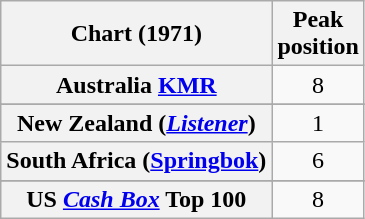<table class="wikitable sortable plainrowheaders" style="text-align:center">
<tr>
<th>Chart (1971)</th>
<th>Peak<br>position</th>
</tr>
<tr>
<th scope="row">Australia <a href='#'>KMR</a></th>
<td>8</td>
</tr>
<tr>
</tr>
<tr>
</tr>
<tr>
</tr>
<tr>
<th scope="row">New Zealand (<em><a href='#'>Listener</a></em>)</th>
<td>1</td>
</tr>
<tr>
<th scope="row">South Africa (<a href='#'>Springbok</a>)</th>
<td>6</td>
</tr>
<tr>
</tr>
<tr>
</tr>
<tr>
</tr>
<tr>
<th scope="row">US <em><a href='#'>Cash Box</a></em> Top 100</th>
<td>8</td>
</tr>
</table>
